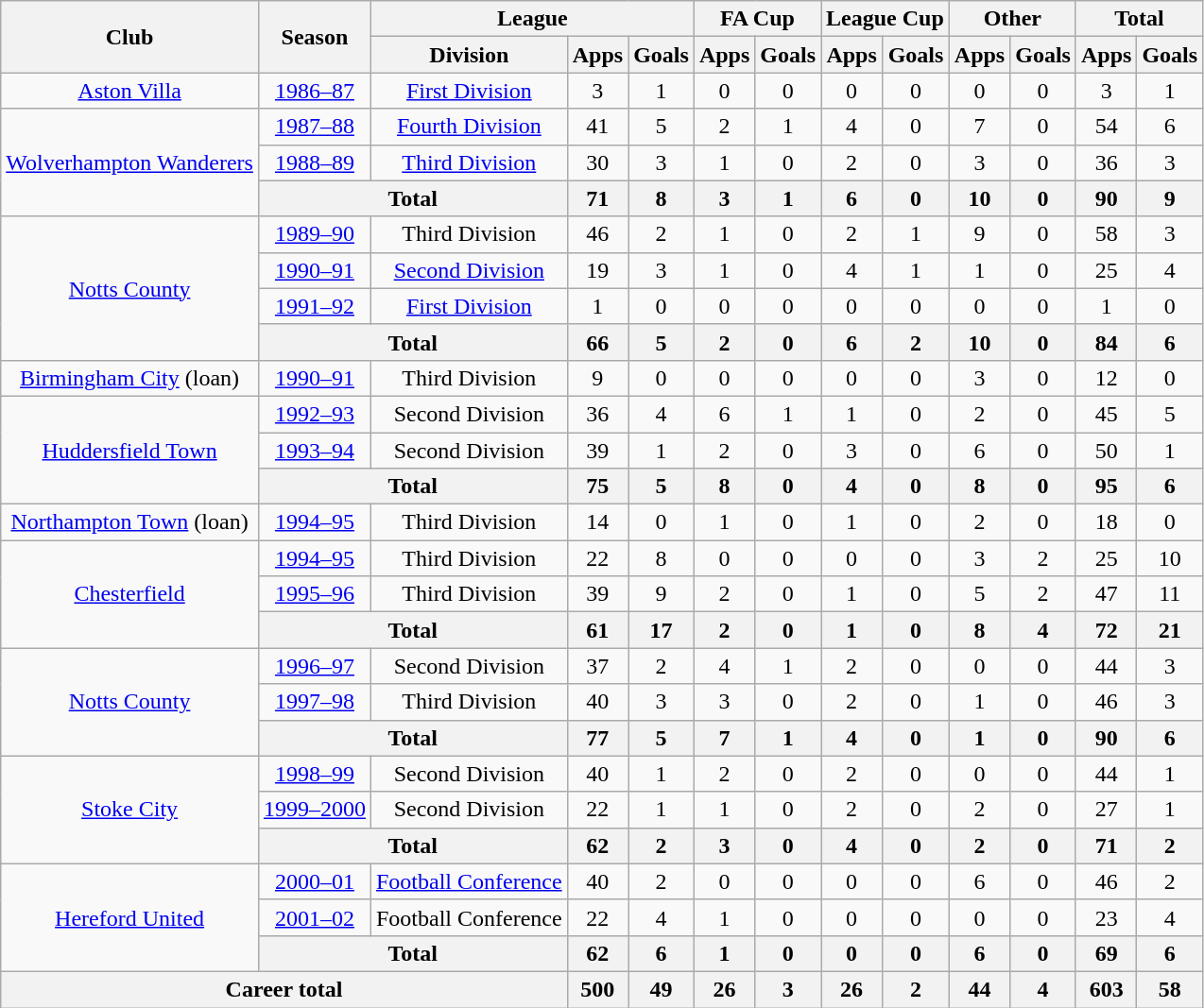<table class="wikitable" style="text-align: center;">
<tr>
<th rowspan="2">Club</th>
<th rowspan="2">Season</th>
<th colspan="3">League</th>
<th colspan="2">FA Cup</th>
<th colspan="2">League Cup</th>
<th colspan="2">Other</th>
<th colspan="2">Total</th>
</tr>
<tr>
<th>Division</th>
<th>Apps</th>
<th>Goals</th>
<th>Apps</th>
<th>Goals</th>
<th>Apps</th>
<th>Goals</th>
<th>Apps</th>
<th>Goals</th>
<th>Apps</th>
<th>Goals</th>
</tr>
<tr>
<td><a href='#'>Aston Villa</a></td>
<td><a href='#'>1986–87</a></td>
<td><a href='#'>First Division</a></td>
<td>3</td>
<td>1</td>
<td>0</td>
<td>0</td>
<td>0</td>
<td>0</td>
<td>0</td>
<td>0</td>
<td>3</td>
<td>1</td>
</tr>
<tr>
<td rowspan=3><a href='#'>Wolverhampton Wanderers</a></td>
<td><a href='#'>1987–88</a></td>
<td><a href='#'>Fourth Division</a></td>
<td>41</td>
<td>5</td>
<td>2</td>
<td>1</td>
<td>4</td>
<td>0</td>
<td>7</td>
<td>0</td>
<td>54</td>
<td>6</td>
</tr>
<tr>
<td><a href='#'>1988–89</a></td>
<td><a href='#'>Third Division</a></td>
<td>30</td>
<td>3</td>
<td>1</td>
<td>0</td>
<td>2</td>
<td>0</td>
<td>3</td>
<td>0</td>
<td>36</td>
<td>3</td>
</tr>
<tr>
<th colspan=2>Total</th>
<th>71</th>
<th>8</th>
<th>3</th>
<th>1</th>
<th>6</th>
<th>0</th>
<th>10</th>
<th>0</th>
<th>90</th>
<th>9</th>
</tr>
<tr>
<td rowspan=4><a href='#'>Notts County</a></td>
<td><a href='#'>1989–90</a></td>
<td>Third Division</td>
<td>46</td>
<td>2</td>
<td>1</td>
<td>0</td>
<td>2</td>
<td>1</td>
<td>9</td>
<td>0</td>
<td>58</td>
<td>3</td>
</tr>
<tr>
<td><a href='#'>1990–91</a></td>
<td><a href='#'>Second Division</a></td>
<td>19</td>
<td>3</td>
<td>1</td>
<td>0</td>
<td>4</td>
<td>1</td>
<td>1</td>
<td>0</td>
<td>25</td>
<td>4</td>
</tr>
<tr>
<td><a href='#'>1991–92</a></td>
<td><a href='#'>First Division</a></td>
<td>1</td>
<td>0</td>
<td>0</td>
<td>0</td>
<td>0</td>
<td>0</td>
<td>0</td>
<td>0</td>
<td>1</td>
<td>0</td>
</tr>
<tr>
<th colspan=2>Total</th>
<th>66</th>
<th>5</th>
<th>2</th>
<th>0</th>
<th>6</th>
<th>2</th>
<th>10</th>
<th>0</th>
<th>84</th>
<th>6</th>
</tr>
<tr>
<td><a href='#'>Birmingham City</a> (loan)</td>
<td><a href='#'>1990–91</a></td>
<td>Third Division</td>
<td>9</td>
<td>0</td>
<td>0</td>
<td>0</td>
<td>0</td>
<td>0</td>
<td>3</td>
<td>0</td>
<td>12</td>
<td>0</td>
</tr>
<tr>
<td rowspan=3><a href='#'>Huddersfield Town</a></td>
<td><a href='#'>1992–93</a></td>
<td>Second Division</td>
<td>36</td>
<td>4</td>
<td>6</td>
<td>1</td>
<td>1</td>
<td>0</td>
<td>2</td>
<td>0</td>
<td>45</td>
<td>5</td>
</tr>
<tr>
<td><a href='#'>1993–94</a></td>
<td>Second Division</td>
<td>39</td>
<td>1</td>
<td>2</td>
<td>0</td>
<td>3</td>
<td>0</td>
<td>6</td>
<td>0</td>
<td>50</td>
<td>1</td>
</tr>
<tr>
<th colspan=2>Total</th>
<th>75</th>
<th>5</th>
<th>8</th>
<th>0</th>
<th>4</th>
<th>0</th>
<th>8</th>
<th>0</th>
<th>95</th>
<th>6</th>
</tr>
<tr>
<td><a href='#'>Northampton Town</a> (loan)</td>
<td><a href='#'>1994–95</a></td>
<td>Third Division</td>
<td>14</td>
<td>0</td>
<td>1</td>
<td>0</td>
<td>1</td>
<td>0</td>
<td>2</td>
<td>0</td>
<td>18</td>
<td>0</td>
</tr>
<tr>
<td rowspan=3><a href='#'>Chesterfield</a></td>
<td><a href='#'>1994–95</a></td>
<td>Third Division</td>
<td>22</td>
<td>8</td>
<td>0</td>
<td>0</td>
<td>0</td>
<td>0</td>
<td>3</td>
<td>2</td>
<td>25</td>
<td>10</td>
</tr>
<tr>
<td><a href='#'>1995–96</a></td>
<td>Third Division</td>
<td>39</td>
<td>9</td>
<td>2</td>
<td>0</td>
<td>1</td>
<td>0</td>
<td>5</td>
<td>2</td>
<td>47</td>
<td>11</td>
</tr>
<tr>
<th colspan=2>Total</th>
<th>61</th>
<th>17</th>
<th>2</th>
<th>0</th>
<th>1</th>
<th>0</th>
<th>8</th>
<th>4</th>
<th>72</th>
<th>21</th>
</tr>
<tr>
<td rowspan=3><a href='#'>Notts County</a></td>
<td><a href='#'>1996–97</a></td>
<td>Second Division</td>
<td>37</td>
<td>2</td>
<td>4</td>
<td>1</td>
<td>2</td>
<td>0</td>
<td>0</td>
<td>0</td>
<td>44</td>
<td>3</td>
</tr>
<tr>
<td><a href='#'>1997–98</a></td>
<td>Third Division</td>
<td>40</td>
<td>3</td>
<td>3</td>
<td>0</td>
<td>2</td>
<td>0</td>
<td>1</td>
<td>0</td>
<td>46</td>
<td>3</td>
</tr>
<tr>
<th colspan=2>Total</th>
<th>77</th>
<th>5</th>
<th>7</th>
<th>1</th>
<th>4</th>
<th>0</th>
<th>1</th>
<th>0</th>
<th>90</th>
<th>6</th>
</tr>
<tr>
<td rowspan=3><a href='#'>Stoke City</a></td>
<td><a href='#'>1998–99</a></td>
<td>Second Division</td>
<td>40</td>
<td>1</td>
<td>2</td>
<td>0</td>
<td>2</td>
<td>0</td>
<td>0</td>
<td>0</td>
<td>44</td>
<td>1</td>
</tr>
<tr>
<td><a href='#'>1999–2000</a></td>
<td>Second Division</td>
<td>22</td>
<td>1</td>
<td>1</td>
<td>0</td>
<td>2</td>
<td>0</td>
<td>2</td>
<td>0</td>
<td>27</td>
<td>1</td>
</tr>
<tr>
<th colspan=2>Total</th>
<th>62</th>
<th>2</th>
<th>3</th>
<th>0</th>
<th>4</th>
<th>0</th>
<th>2</th>
<th>0</th>
<th>71</th>
<th>2</th>
</tr>
<tr>
<td rowspan=3><a href='#'>Hereford United</a></td>
<td><a href='#'>2000–01</a></td>
<td><a href='#'>Football Conference</a></td>
<td>40</td>
<td>2</td>
<td>0</td>
<td>0</td>
<td>0</td>
<td>0</td>
<td>6</td>
<td>0</td>
<td>46</td>
<td>2</td>
</tr>
<tr>
<td><a href='#'>2001–02</a></td>
<td>Football Conference</td>
<td>22</td>
<td>4</td>
<td>1</td>
<td>0</td>
<td>0</td>
<td>0</td>
<td>0</td>
<td>0</td>
<td>23</td>
<td>4</td>
</tr>
<tr>
<th colspan=2>Total</th>
<th>62</th>
<th>6</th>
<th>1</th>
<th>0</th>
<th>0</th>
<th>0</th>
<th>6</th>
<th>0</th>
<th>69</th>
<th>6</th>
</tr>
<tr>
<th colspan="3">Career total</th>
<th>500</th>
<th>49</th>
<th>26</th>
<th>3</th>
<th>26</th>
<th>2</th>
<th>44</th>
<th>4</th>
<th>603</th>
<th>58</th>
</tr>
</table>
